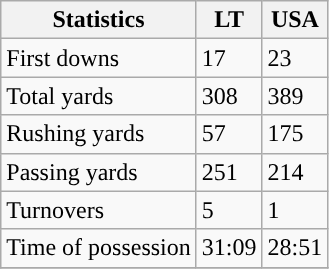<table class="wikitable" style="float: left;">
<tr>
<th>Statistics</th>
<th>LT</th>
<th>USA</th>
</tr>
<tr>
<td>First downs</td>
<td>17</td>
<td>23</td>
</tr>
<tr>
<td>Total yards</td>
<td>308</td>
<td>389</td>
</tr>
<tr>
<td>Rushing yards</td>
<td>57</td>
<td>175</td>
</tr>
<tr>
<td>Passing yards</td>
<td>251</td>
<td>214</td>
</tr>
<tr>
<td>Turnovers</td>
<td>5</td>
<td>1</td>
</tr>
<tr>
<td>Time of possession</td>
<td>31:09</td>
<td>28:51</td>
</tr>
<tr>
</tr>
</table>
